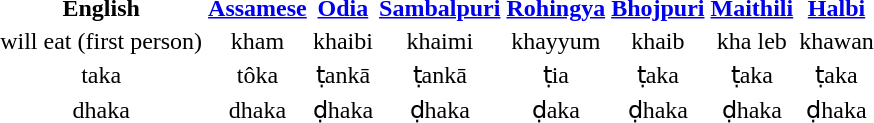<table = "wikitable" style="text-align:center;" align="center">
<tr>
<th>English</th>
<th><a href='#'>Assamese</a></th>
<th><a href='#'>Odia</a></th>
<th><a href='#'>Sambalpuri</a></th>
<th><a href='#'>Rohingya</a></th>
<th><a href='#'>Bhojpuri</a></th>
<th><a href='#'>Maithili</a></th>
<th><a href='#'> Halbi</a></th>
</tr>
<tr>
<td>will eat (first person)</td>
<td>kham</td>
<td>khaibi</td>
<td>khaimi</td>
<td>khayyum</td>
<td>khaib</td>
<td>kha leb</td>
<td>khawan</td>
</tr>
<tr>
<td>taka</td>
<td>tôka</td>
<td>ṭankā</td>
<td>ṭankā</td>
<td>ṭia</td>
<td>ṭaka</td>
<td>ṭaka</td>
<td>ṭaka</td>
</tr>
<tr>
<td>dhaka</td>
<td>dhaka</td>
<td>ḍhaka</td>
<td>ḍhaka</td>
<td>ḍaka</td>
<td>ḍhaka</td>
<td>ḍhaka</td>
<td>ḍhaka</td>
</tr>
<tr>
</tr>
</table>
